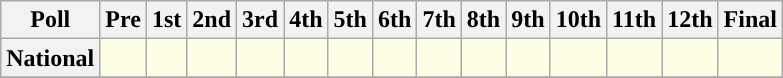<table class="wikitable" style="white-space:nowrap;">
<tr>
<th>Poll</th>
<th>Pre</th>
<th>1st</th>
<th>2nd</th>
<th>3rd</th>
<th>4th</th>
<th>5th</th>
<th>6th</th>
<th>7th</th>
<th>8th</th>
<th>9th</th>
<th>10th</th>
<th>11th</th>
<th>12th</th>
<th>Final</th>
</tr>
<tr style="text-align:center;">
<th>National</th>
<td style="background:#FFFFE6"></td>
<td style="background:#FFFFE6"></td>
<td style="background:#FFFFE6"></td>
<td style="background:#FFFFE6"></td>
<td style="background:#FFFFE6"></td>
<td style="background:#FFFFE6"></td>
<td style="background:#FFFFE6"></td>
<td style="background:#FFFFE6"></td>
<td style="background:#FFFFE6"></td>
<td style="background:#FFFFE6"></td>
<td style="background:#FFFFE6"></td>
<td style="background:#FFFFE6"></td>
<td style="background:#FFFFE6"></td>
<td style="background:#FFFFE6"></td>
</tr>
<tr style="text-align:center;">
</tr>
</table>
